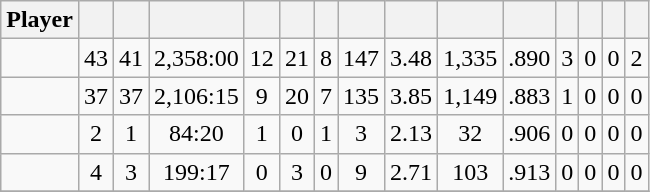<table class="wikitable sortable" style="text-align:center;">
<tr>
<th>Player</th>
<th></th>
<th></th>
<th></th>
<th></th>
<th></th>
<th></th>
<th></th>
<th></th>
<th></th>
<th></th>
<th></th>
<th></th>
<th></th>
<th></th>
</tr>
<tr>
<td></td>
<td>43</td>
<td>41</td>
<td>2,358:00</td>
<td>12</td>
<td>21</td>
<td>8</td>
<td>147</td>
<td>3.48</td>
<td>1,335</td>
<td>.890</td>
<td>3</td>
<td>0</td>
<td>0</td>
<td>2</td>
</tr>
<tr>
<td></td>
<td>37</td>
<td>37</td>
<td>2,106:15</td>
<td>9</td>
<td>20</td>
<td>7</td>
<td>135</td>
<td>3.85</td>
<td>1,149</td>
<td>.883</td>
<td>1</td>
<td>0</td>
<td>0</td>
<td>0</td>
</tr>
<tr>
<td></td>
<td>2</td>
<td>1</td>
<td>84:20</td>
<td>1</td>
<td>0</td>
<td>1</td>
<td>3</td>
<td>2.13</td>
<td>32</td>
<td>.906</td>
<td>0</td>
<td>0</td>
<td>0</td>
<td>0</td>
</tr>
<tr>
<td></td>
<td>4</td>
<td>3</td>
<td>199:17</td>
<td>0</td>
<td>3</td>
<td>0</td>
<td>9</td>
<td>2.71</td>
<td>103</td>
<td>.913</td>
<td>0</td>
<td>0</td>
<td>0</td>
<td>0</td>
</tr>
<tr>
</tr>
</table>
